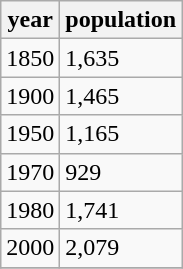<table class="wikitable">
<tr>
<th>year</th>
<th>population</th>
</tr>
<tr>
<td>1850</td>
<td>1,635</td>
</tr>
<tr>
<td>1900</td>
<td>1,465</td>
</tr>
<tr>
<td>1950</td>
<td>1,165</td>
</tr>
<tr>
<td>1970</td>
<td>929</td>
</tr>
<tr>
<td>1980</td>
<td>1,741</td>
</tr>
<tr>
<td>2000</td>
<td>2,079</td>
</tr>
<tr>
</tr>
</table>
